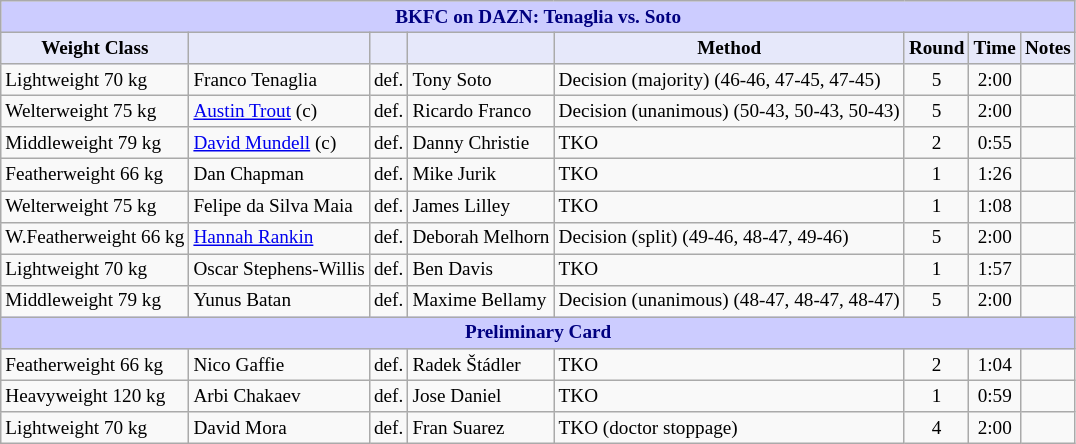<table class="wikitable" style="font-size: 80%;">
<tr>
<th colspan="8" style="background-color: #ccf; color: #000080; text-align: center;"><strong>BKFC on DAZN: Tenaglia vs. Soto</strong></th>
</tr>
<tr>
<th colspan="1" style="background-color: #E6E8FA; color: #000000; text-align: center;">Weight Class</th>
<th colspan="1" style="background-color: #E6E8FA; color: #000000; text-align: center;"></th>
<th colspan="1" style="background-color: #E6E8FA; color: #000000; text-align: center;"></th>
<th colspan="1" style="background-color: #E6E8FA; color: #000000; text-align: center;"></th>
<th colspan="1" style="background-color: #E6E8FA; color: #000000; text-align: center;">Method</th>
<th colspan="1" style="background-color: #E6E8FA; color: #000000; text-align: center;">Round</th>
<th colspan="1" style="background-color: #E6E8FA; color: #000000; text-align: center;">Time</th>
<th colspan="1" style="background-color: #E6E8FA; color: #000000; text-align: center;">Notes</th>
</tr>
<tr>
<td>Lightweight 70 kg</td>
<td> Franco Tenaglia</td>
<td>def.</td>
<td> Tony Soto</td>
<td>Decision (majority) (46-46, 47-45, 47-45)</td>
<td align="center">5</td>
<td align="center">2:00</td>
<td></td>
</tr>
<tr>
<td>Welterweight 75 kg</td>
<td> <a href='#'>Austin Trout</a> (c)</td>
<td>def.</td>
<td> Ricardo Franco</td>
<td>Decision (unanimous) (50-43, 50-43, 50-43)</td>
<td align=center>5</td>
<td align=center>2:00</td>
<td></td>
</tr>
<tr>
<td>Middleweight 79 kg</td>
<td> <a href='#'>David Mundell</a> (c)</td>
<td>def.</td>
<td> Danny Christie</td>
<td>TKO</td>
<td align=center>2</td>
<td align=center>0:55</td>
<td></td>
</tr>
<tr>
<td>Featherweight 66 kg</td>
<td> Dan Chapman</td>
<td>def.</td>
<td> Mike Jurik</td>
<td>TKO</td>
<td align=center>1</td>
<td align=center>1:26</td>
<td></td>
</tr>
<tr>
<td>Welterweight 75 kg</td>
<td> Felipe da Silva Maia</td>
<td>def.</td>
<td> James Lilley</td>
<td>TKO</td>
<td align=center>1</td>
<td align=center>1:08</td>
<td></td>
</tr>
<tr>
<td>W.Featherweight 66 kg</td>
<td> <a href='#'>Hannah Rankin</a></td>
<td>def.</td>
<td> Deborah Melhorn</td>
<td>Decision (split) (49-46, 48-47, 49-46)</td>
<td align=center>5</td>
<td align=center>2:00</td>
<td></td>
</tr>
<tr>
<td>Lightweight 70 kg</td>
<td> Oscar Stephens-Willis</td>
<td>def.</td>
<td> Ben Davis</td>
<td>TKO</td>
<td align=center>1</td>
<td align=center>1:57</td>
<td></td>
</tr>
<tr>
<td>Middleweight 79 kg</td>
<td> Yunus Batan</td>
<td>def.</td>
<td> Maxime Bellamy</td>
<td>Decision (unanimous) (48-47, 48-47, 48-47)</td>
<td align=center>5</td>
<td align=center>2:00</td>
<td></td>
</tr>
<tr>
<th colspan="8" style="background-color: #ccf; color: #000080; text-align: center;"><strong>Preliminary Card</strong></th>
</tr>
<tr>
<td>Featherweight 66 kg</td>
<td> Nico Gaffie</td>
<td>def.</td>
<td> Radek Štádler</td>
<td>TKO</td>
<td align=center>2</td>
<td align=center>1:04</td>
<td></td>
</tr>
<tr>
<td>Heavyweight 120 kg</td>
<td> Arbi Chakaev</td>
<td>def.</td>
<td> Jose Daniel</td>
<td>TKO</td>
<td align=center>1</td>
<td align=center>0:59</td>
<td></td>
</tr>
<tr>
<td>Lightweight 70 kg</td>
<td> David Mora</td>
<td>def.</td>
<td> Fran Suarez</td>
<td>TKO (doctor stoppage)</td>
<td align=center>4</td>
<td align=center>2:00</td>
<td></td>
</tr>
</table>
